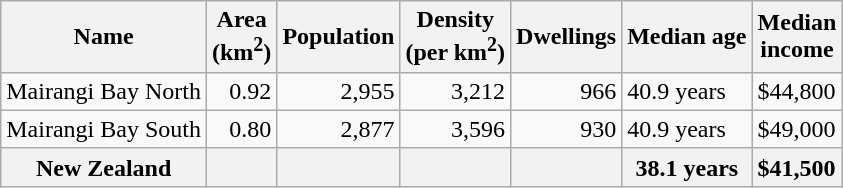<table class="wikitable">
<tr>
<th>Name</th>
<th>Area<br>(km<sup>2</sup>)</th>
<th>Population</th>
<th>Density<br>(per km<sup>2</sup>)</th>
<th>Dwellings</th>
<th>Median age</th>
<th>Median<br>income</th>
</tr>
<tr>
<td>Mairangi Bay North</td>
<td style="text-align:right;">0.92</td>
<td style="text-align:right;">2,955</td>
<td style="text-align:right;">3,212</td>
<td style="text-align:right;">966</td>
<td>40.9 years</td>
<td>$44,800</td>
</tr>
<tr>
<td>Mairangi Bay South</td>
<td style="text-align:right;">0.80</td>
<td style="text-align:right;">2,877</td>
<td style="text-align:right;">3,596</td>
<td style="text-align:right;">930</td>
<td>40.9 years</td>
<td>$49,000</td>
</tr>
<tr>
<th>New Zealand</th>
<th></th>
<th></th>
<th></th>
<th></th>
<th>38.1 years</th>
<th style="text-align:left;">$41,500</th>
</tr>
</table>
